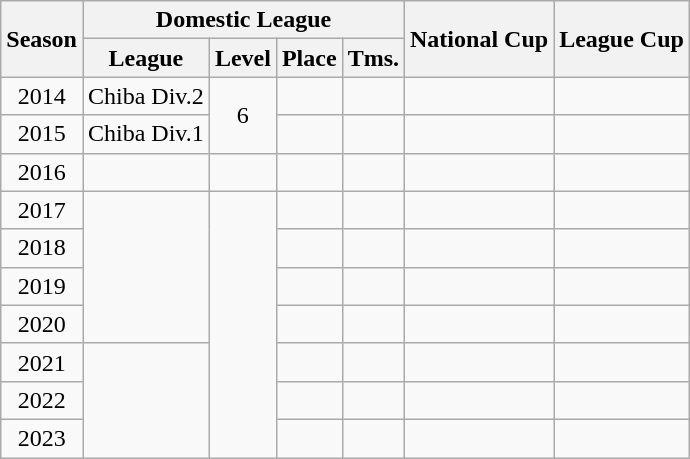<table class="wikitable"  style="text-align:center;">
<tr style="background:#f0f6fa;">
<th rowspan="2">Season</th>
<th colspan="4">Domestic League</th>
<th rowspan="2">National Cup</th>
<th rowspan="2">League Cup</th>
</tr>
<tr>
<th>League</th>
<th>Level</th>
<th>Place</th>
<th>Tms.</th>
</tr>
<tr>
<td>2014</td>
<td>Chiba Div.2</td>
<td rowspan="2">6</td>
<td></td>
<td></td>
<td></td>
<td></td>
</tr>
<tr>
<td>2015</td>
<td>Chiba Div.1</td>
<td></td>
<td></td>
<td></td>
<td></td>
</tr>
<tr>
<td>2016</td>
<td></td>
<td></td>
<td></td>
<td></td>
<td></td>
<td></td>
</tr>
<tr>
<td>2017</td>
<td rowspan="4"></td>
<td rowspan="7"></td>
<td></td>
<td></td>
<td></td>
<td></td>
</tr>
<tr>
<td>2018</td>
<td></td>
<td></td>
<td></td>
<td></td>
</tr>
<tr>
<td>2019</td>
<td></td>
<td></td>
<td></td>
<td></td>
</tr>
<tr>
<td>2020</td>
<td></td>
<td></td>
<td></td>
<td></td>
</tr>
<tr>
<td>2021</td>
<td rowspan="3"></td>
<td></td>
<td></td>
<td></td>
<td></td>
</tr>
<tr>
<td>2022</td>
<td></td>
<td></td>
<td></td>
<td></td>
</tr>
<tr>
<td>2023</td>
<td></td>
<td></td>
<td></td>
<td></td>
</tr>
</table>
